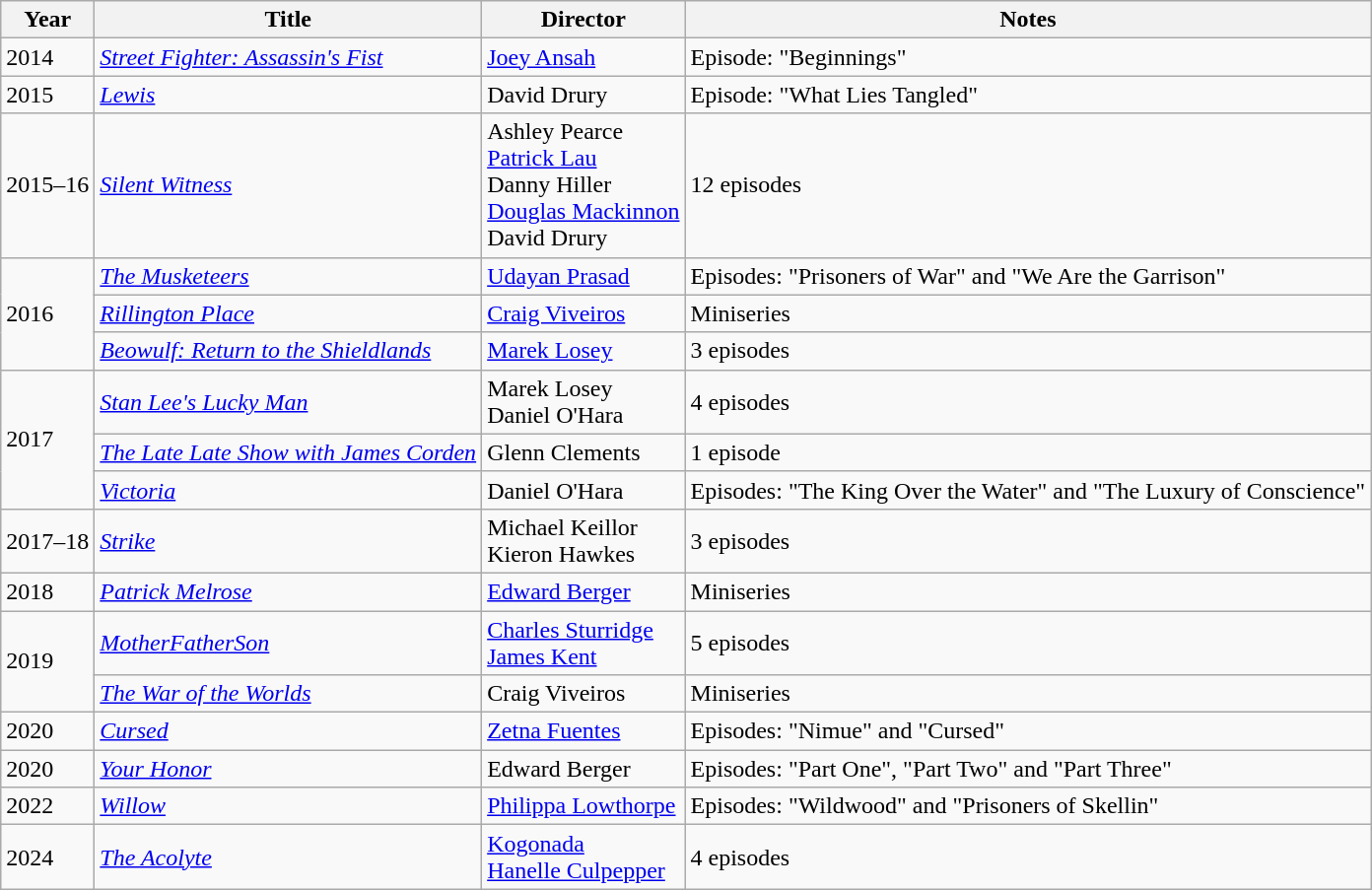<table class="wikitable">
<tr>
<th>Year</th>
<th>Title</th>
<th>Director</th>
<th>Notes</th>
</tr>
<tr>
<td>2014</td>
<td><em><a href='#'>Street Fighter: Assassin's Fist</a></em></td>
<td><a href='#'>Joey Ansah</a></td>
<td>Episode: "Beginnings"</td>
</tr>
<tr>
<td>2015</td>
<td><em><a href='#'>Lewis</a></em></td>
<td>David Drury</td>
<td>Episode: "What Lies Tangled"</td>
</tr>
<tr>
<td>2015–16</td>
<td><em><a href='#'>Silent Witness</a></em></td>
<td>Ashley Pearce<br><a href='#'>Patrick Lau</a><br>Danny Hiller<br><a href='#'>Douglas Mackinnon</a><br>David Drury</td>
<td>12 episodes</td>
</tr>
<tr>
<td rowspan=3>2016</td>
<td><em><a href='#'>The Musketeers</a></em></td>
<td><a href='#'>Udayan Prasad</a></td>
<td>Episodes: "Prisoners of War" and "We Are the Garrison"</td>
</tr>
<tr>
<td><em><a href='#'>Rillington Place</a></em></td>
<td><a href='#'>Craig Viveiros</a></td>
<td>Miniseries</td>
</tr>
<tr>
<td><em><a href='#'>Beowulf: Return to the Shieldlands</a></em></td>
<td><a href='#'>Marek Losey</a></td>
<td>3 episodes</td>
</tr>
<tr>
<td rowspan=3>2017</td>
<td><em><a href='#'>Stan Lee's Lucky Man</a></em></td>
<td>Marek Losey<br>Daniel O'Hara</td>
<td>4 episodes</td>
</tr>
<tr>
<td><em><a href='#'>The Late Late Show with James Corden</a></em></td>
<td>Glenn Clements</td>
<td>1 episode</td>
</tr>
<tr>
<td><em><a href='#'>Victoria</a></em></td>
<td>Daniel O'Hara</td>
<td>Episodes: "The King Over the Water" and "The Luxury of Conscience"</td>
</tr>
<tr>
<td>2017–18</td>
<td><em><a href='#'>Strike</a></em></td>
<td>Michael Keillor<br>Kieron Hawkes</td>
<td>3 episodes</td>
</tr>
<tr>
<td>2018</td>
<td><em><a href='#'>Patrick Melrose</a></em></td>
<td><a href='#'>Edward Berger</a></td>
<td>Miniseries</td>
</tr>
<tr>
<td rowspan=2>2019</td>
<td><em><a href='#'>MotherFatherSon</a></em></td>
<td><a href='#'>Charles Sturridge</a><br><a href='#'>James Kent</a></td>
<td>5 episodes</td>
</tr>
<tr>
<td><em><a href='#'>The War of the Worlds</a></em></td>
<td>Craig Viveiros</td>
<td>Miniseries</td>
</tr>
<tr>
<td>2020</td>
<td><em><a href='#'>Cursed</a></em></td>
<td><a href='#'>Zetna Fuentes</a></td>
<td>Episodes: "Nimue" and "Cursed"</td>
</tr>
<tr>
<td>2020</td>
<td><em><a href='#'>Your Honor</a></em></td>
<td>Edward Berger</td>
<td>Episodes: "Part One", "Part Two" and "Part Three"</td>
</tr>
<tr>
<td>2022</td>
<td><em><a href='#'>Willow</a></em></td>
<td><a href='#'>Philippa Lowthorpe</a></td>
<td>Episodes: "Wildwood" and "Prisoners of Skellin"</td>
</tr>
<tr>
<td>2024</td>
<td><em><a href='#'>The Acolyte</a></em></td>
<td><a href='#'>Kogonada</a><br><a href='#'>Hanelle Culpepper</a></td>
<td>4 episodes</td>
</tr>
</table>
